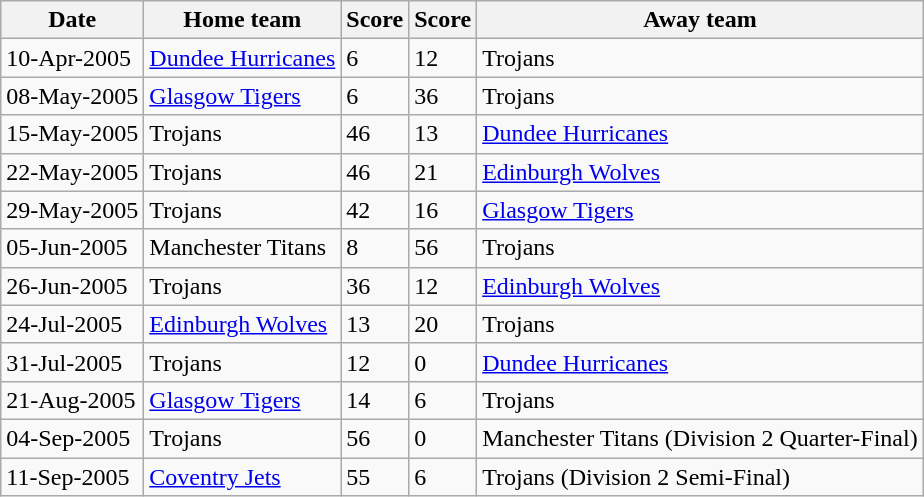<table class="wikitable" style="text-alight:center">
<tr>
<th>Date</th>
<th>Home team</th>
<th>Score</th>
<th>Score</th>
<th>Away team</th>
</tr>
<tr>
<td>10-Apr-2005</td>
<td><a href='#'>Dundee Hurricanes</a></td>
<td>6</td>
<td>12</td>
<td>Trojans</td>
</tr>
<tr>
<td>08-May-2005</td>
<td><a href='#'>Glasgow Tigers</a></td>
<td>6</td>
<td>36</td>
<td>Trojans</td>
</tr>
<tr>
<td>15-May-2005</td>
<td>Trojans</td>
<td>46</td>
<td>13</td>
<td><a href='#'>Dundee Hurricanes</a></td>
</tr>
<tr>
<td>22-May-2005</td>
<td>Trojans</td>
<td>46</td>
<td>21</td>
<td><a href='#'>Edinburgh Wolves</a></td>
</tr>
<tr>
<td>29-May-2005</td>
<td>Trojans</td>
<td>42</td>
<td>16</td>
<td><a href='#'>Glasgow Tigers</a></td>
</tr>
<tr>
<td>05-Jun-2005</td>
<td>Manchester Titans</td>
<td>8</td>
<td>56</td>
<td>Trojans</td>
</tr>
<tr>
<td>26-Jun-2005</td>
<td>Trojans</td>
<td>36</td>
<td>12</td>
<td><a href='#'>Edinburgh Wolves</a></td>
</tr>
<tr>
<td>24-Jul-2005</td>
<td><a href='#'>Edinburgh Wolves</a></td>
<td>13</td>
<td>20</td>
<td>Trojans</td>
</tr>
<tr>
<td>31-Jul-2005</td>
<td>Trojans</td>
<td>12</td>
<td>0</td>
<td><a href='#'>Dundee Hurricanes</a></td>
</tr>
<tr>
<td>21-Aug-2005</td>
<td><a href='#'>Glasgow Tigers</a></td>
<td>14</td>
<td>6</td>
<td>Trojans</td>
</tr>
<tr>
<td>04-Sep-2005</td>
<td>Trojans</td>
<td>56</td>
<td>0</td>
<td>Manchester Titans (Division 2 Quarter-Final)</td>
</tr>
<tr>
<td>11-Sep-2005</td>
<td><a href='#'>Coventry Jets</a></td>
<td>55</td>
<td>6</td>
<td>Trojans (Division 2 Semi-Final)</td>
</tr>
</table>
